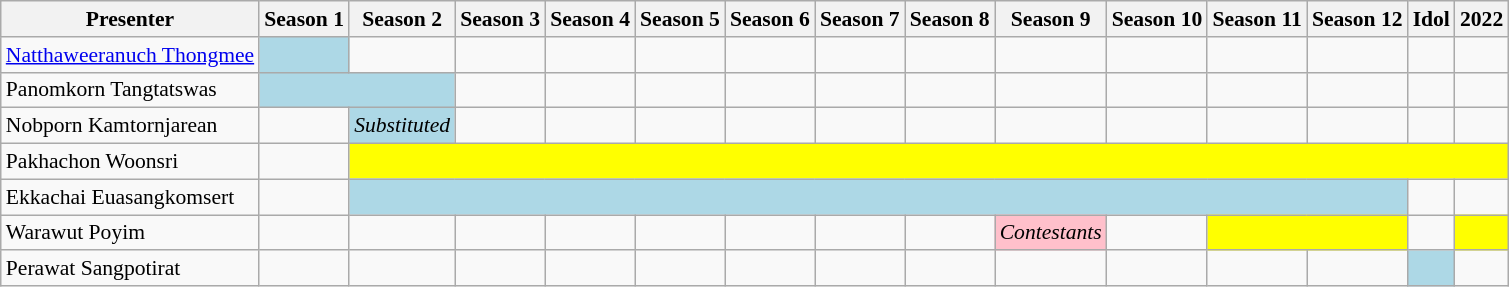<table class="wikitable" style="white-space:nowrap; font-size:90%;">
<tr>
<th>Presenter</th>
<th>Season 1</th>
<th>Season 2</th>
<th>Season 3</th>
<th>Season 4</th>
<th>Season 5</th>
<th>Season 6</th>
<th>Season 7</th>
<th>Season 8</th>
<th>Season 9</th>
<th>Season 10</th>
<th>Season 11</th>
<th>Season 12</th>
<th>Idol</th>
<th>2022</th>
</tr>
<tr>
<td><a href='#'>Natthaweeranuch Thongmee</a></td>
<td style="text-align:center; background:lightblue;"></td>
<td></td>
<td></td>
<td></td>
<td></td>
<td></td>
<td></td>
<td></td>
<td></td>
<td></td>
<td></td>
<td></td>
<td></td>
<td></td>
</tr>
<tr>
<td>Panomkorn Tangtatswas</td>
<td colspan="2" style="text-align:center; background:lightblue;"></td>
<td></td>
<td></td>
<td></td>
<td></td>
<td></td>
<td></td>
<td></td>
<td></td>
<td></td>
<td></td>
<td></td>
<td></td>
</tr>
<tr>
<td>Nobporn Kamtornjarean</td>
<td></td>
<td style="text-align:center; background:lightblue;"><em>Substituted</em></td>
<td></td>
<td></td>
<td></td>
<td></td>
<td></td>
<td></td>
<td></td>
<td></td>
<td></td>
<td></td>
<td></td>
<td></td>
</tr>
<tr>
<td>Pakhachon Woonsri</td>
<td></td>
<td colspan="13" style="text-align:center; background:yellow;"></td>
</tr>
<tr>
<td>Ekkachai Euasangkomsert</td>
<td></td>
<td colspan="11" style="text-align:center; background:lightblue;"></td>
<td></td>
<td></td>
</tr>
<tr>
<td>Warawut Poyim</td>
<td></td>
<td></td>
<td></td>
<td></td>
<td></td>
<td></td>
<td></td>
<td></td>
<td style="background:pink; text-align:center;"><em>Contestants</em></td>
<td></td>
<td colspan="2" style="text-align:center; background:yellow;"></td>
<td></td>
<td colspan="1" style="text-align:center; background:yellow;"></td>
</tr>
<tr>
<td>Perawat Sangpotirat</td>
<td></td>
<td></td>
<td></td>
<td></td>
<td></td>
<td></td>
<td></td>
<td></td>
<td></td>
<td></td>
<td></td>
<td></td>
<td colspan="1" style="text-align:center; background:lightblue;"></td>
<td></td>
</tr>
</table>
